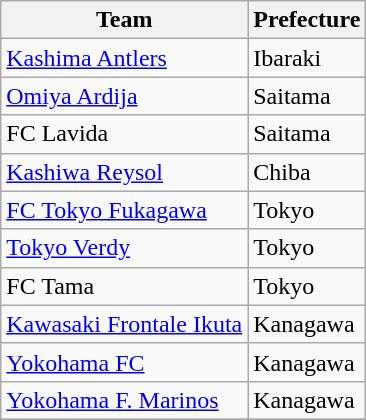<table class="wikitable sortable">
<tr>
<th>Team</th>
<th>Prefecture</th>
</tr>
<tr>
<td><a href='#'>Kashima Antlers</a></td>
<td>Ibaraki</td>
</tr>
<tr>
<td><a href='#'>Omiya Ardija</a></td>
<td>Saitama</td>
</tr>
<tr>
<td>FC Lavida</td>
<td>Saitama</td>
</tr>
<tr>
<td><a href='#'>Kashiwa Reysol</a></td>
<td>Chiba</td>
</tr>
<tr>
<td><a href='#'>FC Tokyo Fukagawa</a></td>
<td>Tokyo</td>
</tr>
<tr>
<td><a href='#'>Tokyo Verdy</a></td>
<td>Tokyo</td>
</tr>
<tr>
<td>FC Tama</td>
<td>Tokyo</td>
</tr>
<tr>
<td><a href='#'>Kawasaki Frontale Ikuta</a></td>
<td>Kanagawa</td>
</tr>
<tr>
<td><a href='#'>Yokohama FC</a></td>
<td>Kanagawa</td>
</tr>
<tr>
<td><a href='#'>Yokohama F. Marinos</a></td>
<td>Kanagawa</td>
</tr>
<tr>
</tr>
</table>
